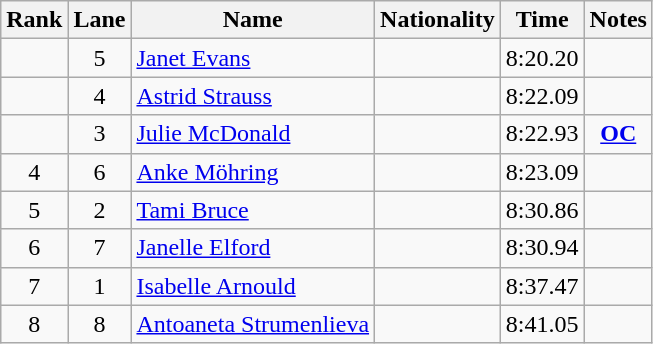<table class="wikitable sortable" style="text-align:center">
<tr>
<th>Rank</th>
<th>Lane</th>
<th>Name</th>
<th>Nationality</th>
<th>Time</th>
<th>Notes</th>
</tr>
<tr>
<td></td>
<td>5</td>
<td align=left><a href='#'>Janet Evans</a></td>
<td align=left></td>
<td>8:20.20</td>
<td></td>
</tr>
<tr>
<td></td>
<td>4</td>
<td align=left><a href='#'>Astrid Strauss</a></td>
<td align=left></td>
<td>8:22.09</td>
<td></td>
</tr>
<tr>
<td></td>
<td>3</td>
<td align=left><a href='#'>Julie McDonald</a></td>
<td align=left></td>
<td>8:22.93</td>
<td><strong><a href='#'>OC</a></strong></td>
</tr>
<tr>
<td>4</td>
<td>6</td>
<td align=left><a href='#'>Anke Möhring</a></td>
<td align=left></td>
<td>8:23.09</td>
<td></td>
</tr>
<tr>
<td>5</td>
<td>2</td>
<td align=left><a href='#'>Tami Bruce</a></td>
<td align=left></td>
<td>8:30.86</td>
<td></td>
</tr>
<tr>
<td>6</td>
<td>7</td>
<td align=left><a href='#'>Janelle Elford</a></td>
<td align=left></td>
<td>8:30.94</td>
<td></td>
</tr>
<tr>
<td>7</td>
<td>1</td>
<td align=left><a href='#'>Isabelle Arnould</a></td>
<td align=left></td>
<td>8:37.47</td>
<td></td>
</tr>
<tr>
<td>8</td>
<td>8</td>
<td align=left><a href='#'>Antoaneta Strumenlieva</a></td>
<td align=left></td>
<td>8:41.05</td>
<td></td>
</tr>
</table>
